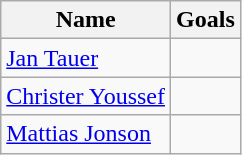<table class="wikitable">
<tr>
<th>Name</th>
<th>Goals</th>
</tr>
<tr>
<td> <a href='#'>Jan Tauer</a></td>
<td></td>
</tr>
<tr>
<td> <a href='#'>Christer Youssef</a></td>
<td></td>
</tr>
<tr>
<td> <a href='#'>Mattias Jonson</a></td>
<td></td>
</tr>
</table>
